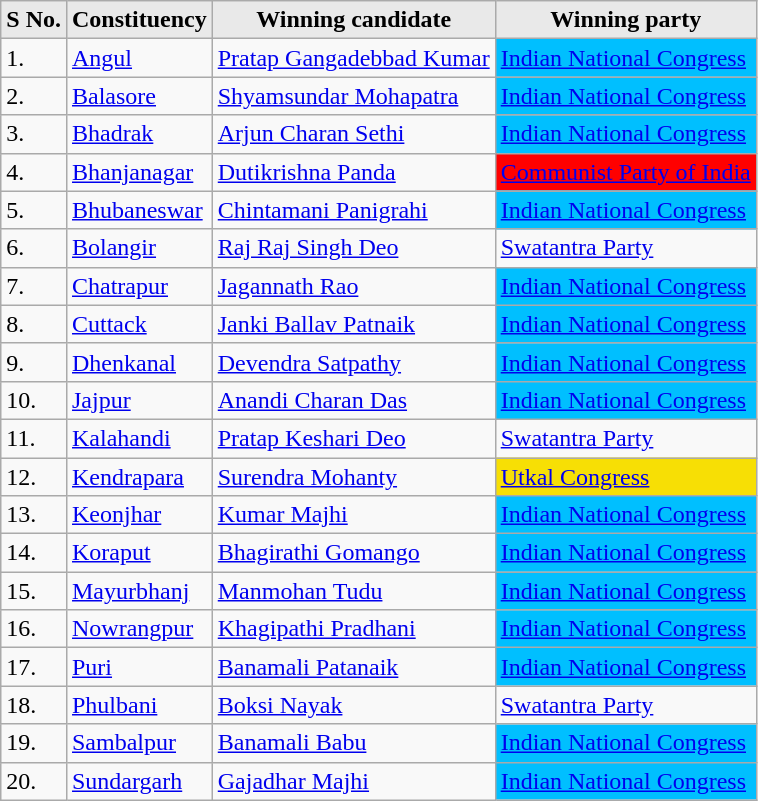<table class="wikitable sortable">
<tr>
<th style="background-color:#E9E9E9" align=left valign=top>S No.</th>
<th style="background-color:#E9E9E9" align=left valign=top>Constituency</th>
<th style="background-color:#E9E9E9" align=left valign=top>Winning candidate</th>
<th style="background-color:#E9E9E9" align=right>Winning party</th>
</tr>
<tr>
<td>1.</td>
<td><a href='#'>Angul</a></td>
<td><a href='#'>Pratap Gangadebbad Kumar</a></td>
<td bgcolor=#00BFFF><a href='#'>Indian National Congress</a></td>
</tr>
<tr>
<td>2.</td>
<td><a href='#'>Balasore</a></td>
<td><a href='#'>Shyamsundar Mohapatra</a></td>
<td bgcolor=#00BFFF><a href='#'>Indian National Congress</a></td>
</tr>
<tr>
<td>3.</td>
<td><a href='#'>Bhadrak</a></td>
<td><a href='#'>Arjun Charan Sethi</a></td>
<td bgcolor=#00BFFF><a href='#'>Indian National Congress</a></td>
</tr>
<tr>
<td>4.</td>
<td><a href='#'>Bhanjanagar</a></td>
<td><a href='#'>Dutikrishna Panda</a></td>
<td bgcolor=red><a href='#'>Communist Party of India</a></td>
</tr>
<tr>
<td>5.</td>
<td><a href='#'>Bhubaneswar</a></td>
<td><a href='#'>Chintamani Panigrahi</a></td>
<td bgcolor=#00BFFF><a href='#'>Indian National Congress</a></td>
</tr>
<tr>
<td>6.</td>
<td><a href='#'>Bolangir</a></td>
<td><a href='#'>Raj Raj Singh Deo</a></td>
<td bgcolor=><a href='#'>Swatantra Party</a></td>
</tr>
<tr>
<td>7.</td>
<td><a href='#'>Chatrapur</a></td>
<td><a href='#'>Jagannath Rao</a></td>
<td bgcolor=#00BFFF><a href='#'>Indian National Congress</a></td>
</tr>
<tr>
<td>8.</td>
<td><a href='#'>Cuttack</a></td>
<td><a href='#'>Janki Ballav Patnaik</a></td>
<td bgcolor=#00BFFF><a href='#'>Indian National Congress</a></td>
</tr>
<tr>
<td>9.</td>
<td><a href='#'>Dhenkanal</a></td>
<td><a href='#'>Devendra Satpathy</a></td>
<td bgcolor=#00BFFF><a href='#'>Indian National Congress</a></td>
</tr>
<tr>
<td>10.</td>
<td><a href='#'>Jajpur</a></td>
<td><a href='#'>Anandi Charan Das</a></td>
<td bgcolor=#00BFFF><a href='#'>Indian National Congress</a></td>
</tr>
<tr>
<td>11.</td>
<td><a href='#'>Kalahandi</a></td>
<td><a href='#'>Pratap Keshari Deo</a></td>
<td bgcolor=><a href='#'>Swatantra Party</a></td>
</tr>
<tr>
<td>12.</td>
<td><a href='#'>Kendrapara</a></td>
<td><a href='#'>Surendra Mohanty</a></td>
<td bgcolor=#F7DF05><a href='#'>Utkal Congress</a></td>
</tr>
<tr>
<td>13.</td>
<td><a href='#'>Keonjhar</a></td>
<td><a href='#'>Kumar Majhi</a></td>
<td bgcolor=#00BFFF><a href='#'>Indian National Congress</a></td>
</tr>
<tr>
<td>14.</td>
<td><a href='#'>Koraput</a></td>
<td><a href='#'>Bhagirathi Gomango</a></td>
<td bgcolor=#00BFFF><a href='#'>Indian National Congress</a></td>
</tr>
<tr>
<td>15.</td>
<td><a href='#'>Mayurbhanj</a></td>
<td><a href='#'>Manmohan Tudu</a></td>
<td bgcolor=#00BFFF><a href='#'>Indian National Congress</a></td>
</tr>
<tr>
<td>16.</td>
<td><a href='#'>Nowrangpur</a></td>
<td><a href='#'>Khagipathi Pradhani</a></td>
<td bgcolor=#00BFFF><a href='#'>Indian National Congress</a></td>
</tr>
<tr>
<td>17.</td>
<td><a href='#'>Puri</a></td>
<td><a href='#'>Banamali Patanaik</a></td>
<td bgcolor=#00BFFF><a href='#'>Indian National Congress</a></td>
</tr>
<tr>
<td>18.</td>
<td><a href='#'>Phulbani</a></td>
<td><a href='#'>Boksi Nayak</a></td>
<td bgcolor=><a href='#'>Swatantra Party</a></td>
</tr>
<tr>
<td>19.</td>
<td><a href='#'>Sambalpur</a></td>
<td><a href='#'>Banamali Babu</a></td>
<td bgcolor=#00BFFF><a href='#'>Indian National Congress</a></td>
</tr>
<tr>
<td>20.</td>
<td><a href='#'>Sundargarh</a></td>
<td><a href='#'>Gajadhar Majhi</a></td>
<td bgcolor=#00BFFF><a href='#'>Indian National Congress</a></td>
</tr>
</table>
